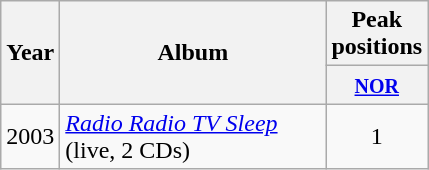<table class="wikitable">
<tr>
<th align="center" rowspan="2" width="10">Year</th>
<th align="center" rowspan="2" width="170">Album</th>
<th align="center" colspan="1" width="20">Peak positions</th>
</tr>
<tr>
<th width="20"><small><a href='#'>NOR</a><br></small></th>
</tr>
<tr>
<td>2003</td>
<td><em><a href='#'>Radio Radio TV Sleep</a></em> <br>(live, 2 CDs)</td>
<td style="text-align:center;">1</td>
</tr>
</table>
